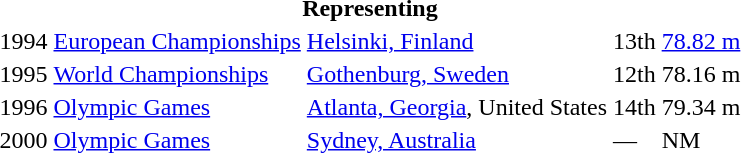<table>
<tr>
<th colspan="5">Representing </th>
</tr>
<tr>
<td>1994</td>
<td><a href='#'>European Championships</a></td>
<td><a href='#'>Helsinki, Finland</a></td>
<td>13th</td>
<td><a href='#'>78.82 m</a></td>
</tr>
<tr>
<td>1995</td>
<td><a href='#'>World Championships</a></td>
<td><a href='#'>Gothenburg, Sweden</a></td>
<td>12th</td>
<td>78.16 m</td>
</tr>
<tr>
<td>1996</td>
<td><a href='#'>Olympic Games</a></td>
<td><a href='#'>Atlanta, Georgia</a>, United States</td>
<td>14th</td>
<td>79.34 m</td>
</tr>
<tr>
<td>2000</td>
<td><a href='#'>Olympic Games</a></td>
<td><a href='#'>Sydney, Australia</a></td>
<td>—</td>
<td>NM</td>
</tr>
</table>
